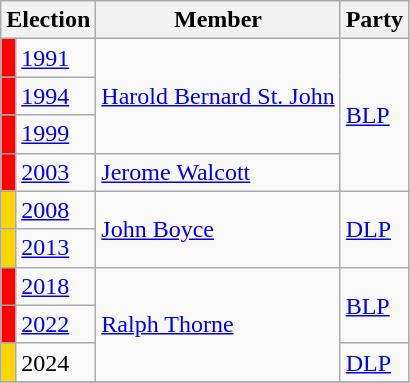<table class="wikitable">
<tr>
<th colspan="2">Election</th>
<th>Member</th>
<th>Party</th>
</tr>
<tr>
<td style="background-color: red"></td>
<td><a href='#'>1991</a></td>
<td rowspan="3"><a href='#'>Harold Bernard St. John</a></td>
<td rowspan="4"><a href='#'>BLP</a></td>
</tr>
<tr>
<td style="background-color: red"></td>
<td><a href='#'>1994</a></td>
</tr>
<tr>
<td style="background-color: red"></td>
<td><a href='#'>1999</a></td>
</tr>
<tr>
<td style="background-color: red"></td>
<td><a href='#'>2003</a></td>
<td><a href='#'>Jerome Walcott</a></td>
</tr>
<tr>
<td style="background-color: #FFD700"></td>
<td><a href='#'>2008</a></td>
<td rowspan="2"><a href='#'>John Boyce</a></td>
<td rowspan="2"><a href='#'>DLP</a></td>
</tr>
<tr>
<td style="background-color: #FFD700"></td>
<td><a href='#'>2013</a></td>
</tr>
<tr>
<td style="background-color: red"></td>
<td><a href='#'>2018</a></td>
<td rowspan="3"><a href='#'>Ralph Thorne</a></td>
<td rowspan="2"><a href='#'>BLP</a></td>
</tr>
<tr>
<td style="background-color: red"></td>
<td><a href='#'>2022</a></td>
</tr>
<tr>
<td style="background-color: #FFD700"></td>
<td>2024</td>
<td><a href='#'>DLP</a></td>
</tr>
<tr>
</tr>
</table>
